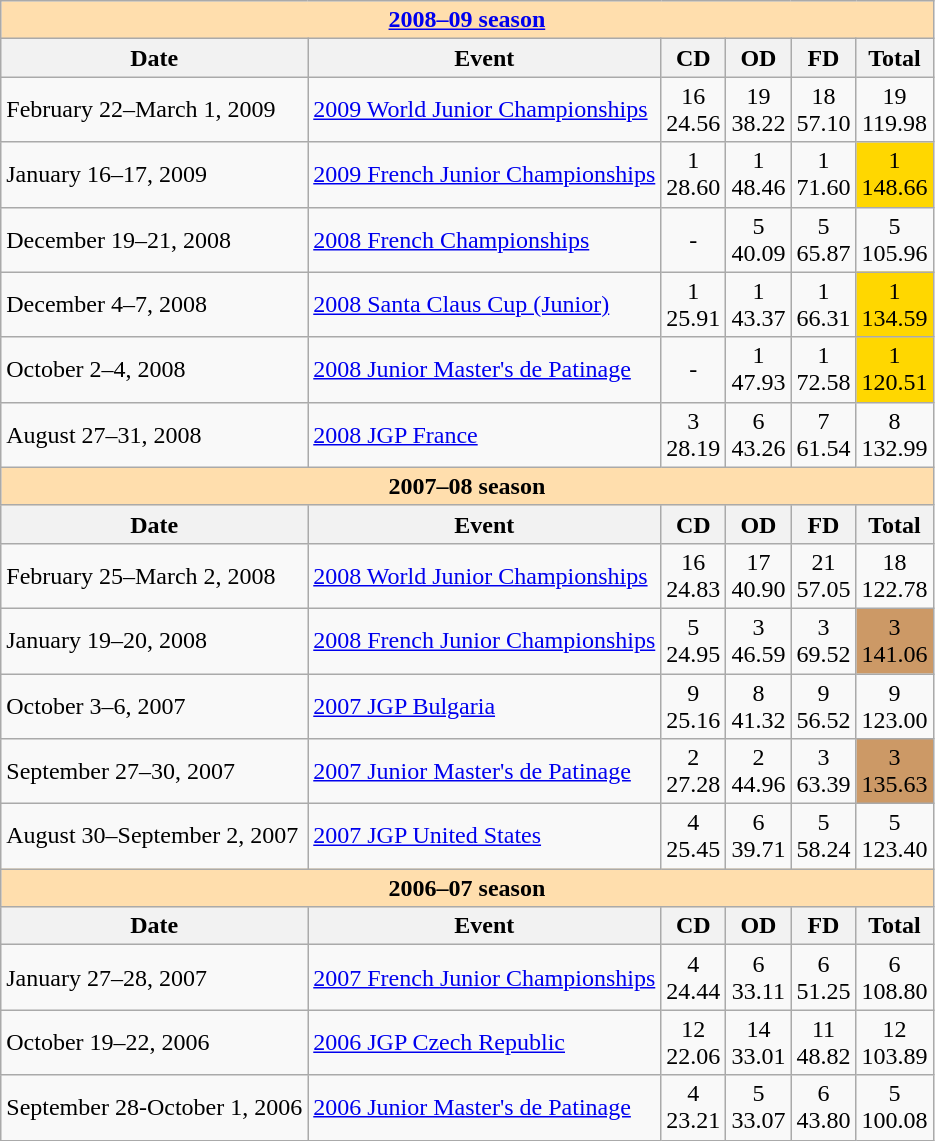<table class="wikitable">
<tr>
<th colspan="6" align="center" style="background-color: #ffdead;"><a href='#'>2008–09 season</a></th>
</tr>
<tr>
<th>Date</th>
<th>Event</th>
<th>CD</th>
<th>OD</th>
<th>FD</th>
<th>Total</th>
</tr>
<tr>
<td>February 22–March 1, 2009</td>
<td><a href='#'>2009 World Junior Championships</a></td>
<td align="center">16 <br> 24.56</td>
<td align="center">19 <br> 38.22</td>
<td align="center">18 <br> 57.10</td>
<td align="center">19 <br> 119.98</td>
</tr>
<tr>
<td>January 16–17, 2009</td>
<td><a href='#'>2009 French Junior Championships</a></td>
<td align="center">1 <br> 28.60</td>
<td align="center">1 <br> 48.46</td>
<td align="center">1 <br> 71.60</td>
<td align="center" bgcolor=gold>1 <br> 148.66</td>
</tr>
<tr>
<td>December 19–21, 2008</td>
<td><a href='#'>2008 French Championships</a></td>
<td align="center">-</td>
<td align="center">5 <br> 40.09</td>
<td align="center">5 <br> 65.87</td>
<td align="center">5 <br> 105.96</td>
</tr>
<tr>
<td>December 4–7, 2008</td>
<td><a href='#'>2008 Santa Claus Cup (Junior)</a></td>
<td align="center">1 <br> 25.91</td>
<td align="center">1 <br> 43.37</td>
<td align="center">1 <br> 66.31</td>
<td align="center" bgcolor=gold>1 <br> 134.59</td>
</tr>
<tr>
<td>October 2–4, 2008</td>
<td><a href='#'>2008 Junior Master's de Patinage</a></td>
<td align="center">-</td>
<td align="center">1 <br> 47.93</td>
<td align="center">1 <br> 72.58</td>
<td align="center" bgcolor=gold>1 <br> 120.51</td>
</tr>
<tr>
<td>August 27–31, 2008</td>
<td><a href='#'>2008 JGP France</a></td>
<td align="center">3 <br> 28.19</td>
<td align="center">6 <br> 43.26</td>
<td align="center">7 <br> 61.54</td>
<td align="center">8 <br> 132.99</td>
</tr>
<tr>
<th colspan="6" align="center" style="background-color: #ffdead;">2007–08 season</th>
</tr>
<tr>
<th>Date</th>
<th>Event</th>
<th>CD</th>
<th>OD</th>
<th>FD</th>
<th>Total</th>
</tr>
<tr>
<td>February 25–March 2, 2008</td>
<td><a href='#'>2008 World Junior Championships</a></td>
<td align="center">16 <br> 24.83</td>
<td align="center">17 <br> 40.90</td>
<td align="center">21 <br> 57.05</td>
<td align="center">18 <br> 122.78</td>
</tr>
<tr>
<td>January 19–20, 2008</td>
<td><a href='#'>2008 French Junior Championships</a></td>
<td align="center">5 <br> 24.95</td>
<td align="center">3 <br> 46.59</td>
<td align="center">3 <br> 69.52</td>
<td align="center" bgcolor=cc9966>3 <br> 141.06</td>
</tr>
<tr>
<td>October 3–6, 2007</td>
<td><a href='#'>2007 JGP Bulgaria</a></td>
<td align="center">9 <br> 25.16</td>
<td align="center">8 <br> 41.32</td>
<td align="center">9 <br> 56.52</td>
<td align="center">9 <br> 123.00</td>
</tr>
<tr>
<td>September 27–30, 2007</td>
<td><a href='#'>2007 Junior Master's de Patinage</a></td>
<td align="center">2 <br> 27.28</td>
<td align="center">2 <br> 44.96</td>
<td align="center">3 <br> 63.39</td>
<td align="center" bgcolor=cc9966>3 <br> 135.63</td>
</tr>
<tr>
<td>August 30–September 2, 2007</td>
<td><a href='#'>2007 JGP United States</a></td>
<td align="center">4 <br> 25.45</td>
<td align="center">6 <br> 39.71</td>
<td align="center">5 <br> 58.24</td>
<td align="center">5 <br> 123.40</td>
</tr>
<tr>
<th colspan="6" align="center" style="background-color: #ffdead;">2006–07 season</th>
</tr>
<tr>
<th>Date</th>
<th>Event</th>
<th>CD</th>
<th>OD</th>
<th>FD</th>
<th>Total</th>
</tr>
<tr>
<td>January 27–28, 2007</td>
<td><a href='#'>2007 French Junior Championships</a></td>
<td align="center">4 <br> 24.44</td>
<td align="center">6 <br> 33.11</td>
<td align="center">6 <br> 51.25</td>
<td align="center">6 <br> 108.80</td>
</tr>
<tr>
<td>October 19–22, 2006</td>
<td><a href='#'>2006 JGP Czech Republic</a></td>
<td align="center">12 <br> 22.06</td>
<td align="center">14 <br> 33.01</td>
<td align="center">11 <br> 48.82</td>
<td align="center">12 <br> 103.89</td>
</tr>
<tr>
<td>September 28-October 1, 2006</td>
<td><a href='#'>2006 Junior Master's de Patinage</a></td>
<td align="center">4 <br> 23.21</td>
<td align="center">5 <br> 33.07</td>
<td align="center">6 <br> 43.80</td>
<td align="center">5 <br> 100.08</td>
</tr>
</table>
